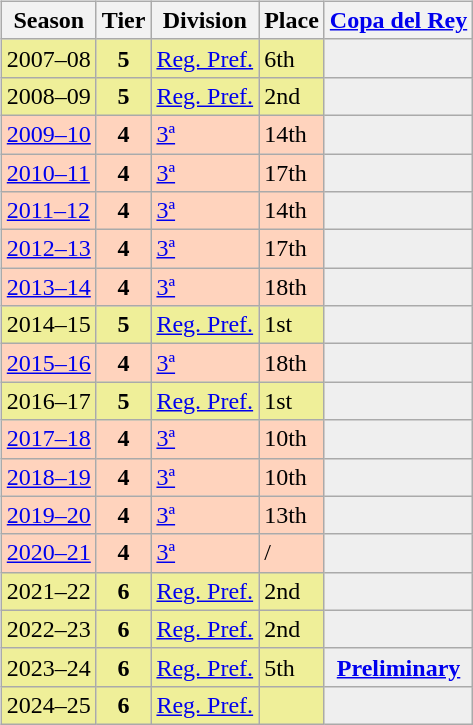<table>
<tr>
<td valign="top" width=0%><br><table class="wikitable">
<tr style="background:#f0f6fa;">
<th>Season</th>
<th>Tier</th>
<th>Division</th>
<th>Place</th>
<th><a href='#'>Copa del Rey</a></th>
</tr>
<tr>
<td style="background:#EFEF99;">2007–08</td>
<th style="background:#EFEF99;">5</th>
<td style="background:#EFEF99;"><a href='#'>Reg. Pref.</a></td>
<td style="background:#EFEF99;">6th</td>
<th style="background:#EFEFEF;"></th>
</tr>
<tr>
<td style="background:#EFEF99;">2008–09</td>
<th style="background:#EFEF99;">5</th>
<td style="background:#EFEF99;"><a href='#'>Reg. Pref.</a></td>
<td style="background:#EFEF99;">2nd</td>
<th style="background:#EFEFEF;"></th>
</tr>
<tr>
<td style="background:#FFD3BD;"><a href='#'>2009–10</a></td>
<th style="background:#FFD3BD;">4</th>
<td style="background:#FFD3BD;"><a href='#'>3ª</a></td>
<td style="background:#FFD3BD;">14th</td>
<th style="background:#EFEFEF;"></th>
</tr>
<tr>
<td style="background:#FFD3BD;"><a href='#'>2010–11</a></td>
<th style="background:#FFD3BD;">4</th>
<td style="background:#FFD3BD;"><a href='#'>3ª</a></td>
<td style="background:#FFD3BD;">17th</td>
<th style="background:#EFEFEF;"></th>
</tr>
<tr>
<td style="background:#FFD3BD;"><a href='#'>2011–12</a></td>
<th style="background:#FFD3BD;">4</th>
<td style="background:#FFD3BD;"><a href='#'>3ª</a></td>
<td style="background:#FFD3BD;">14th</td>
<th style="background:#EFEFEF;"></th>
</tr>
<tr>
<td style="background:#FFD3BD;"><a href='#'>2012–13</a></td>
<th style="background:#FFD3BD;">4</th>
<td style="background:#FFD3BD;"><a href='#'>3ª</a></td>
<td style="background:#FFD3BD;">17th</td>
<th style="background:#EFEFEF;"></th>
</tr>
<tr>
<td style="background:#FFD3BD;"><a href='#'>2013–14</a></td>
<th style="background:#FFD3BD;">4</th>
<td style="background:#FFD3BD;"><a href='#'>3ª</a></td>
<td style="background:#FFD3BD;">18th</td>
<th style="background:#EFEFEF;"></th>
</tr>
<tr>
<td style="background:#EFEF99;">2014–15</td>
<th style="background:#EFEF99;">5</th>
<td style="background:#EFEF99;"><a href='#'>Reg. Pref.</a></td>
<td style="background:#EFEF99;">1st</td>
<th style="background:#EFEFEF;"></th>
</tr>
<tr>
<td style="background:#FFD3BD;"><a href='#'>2015–16</a></td>
<th style="background:#FFD3BD;">4</th>
<td style="background:#FFD3BD;"><a href='#'>3ª</a></td>
<td style="background:#FFD3BD;">18th</td>
<th style="background:#EFEFEF;"></th>
</tr>
<tr>
<td style="background:#EFEF99;">2016–17</td>
<th style="background:#EFEF99;">5</th>
<td style="background:#EFEF99;"><a href='#'>Reg. Pref.</a></td>
<td style="background:#EFEF99;">1st</td>
<th style="background:#EFEFEF;"></th>
</tr>
<tr>
<td style="background:#FFD3BD;"><a href='#'>2017–18</a></td>
<th style="background:#FFD3BD;">4</th>
<td style="background:#FFD3BD;"><a href='#'>3ª</a></td>
<td style="background:#FFD3BD;">10th</td>
<th style="background:#EFEFEF;"></th>
</tr>
<tr>
<td style="background:#FFD3BD;"><a href='#'>2018–19</a></td>
<th style="background:#FFD3BD;">4</th>
<td style="background:#FFD3BD;"><a href='#'>3ª</a></td>
<td style="background:#FFD3BD;">10th</td>
<th style="background:#EFEFEF;"></th>
</tr>
<tr>
<td style="background:#FFD3BD;"><a href='#'>2019–20</a></td>
<th style="background:#FFD3BD;">4</th>
<td style="background:#FFD3BD;"><a href='#'>3ª</a></td>
<td style="background:#FFD3BD;">13th</td>
<th style="background:#EFEFEF;"></th>
</tr>
<tr>
<td style="background:#FFD3BD;"><a href='#'>2020–21</a></td>
<th style="background:#FFD3BD;">4</th>
<td style="background:#FFD3BD;"><a href='#'>3ª</a></td>
<td style="background:#FFD3BD;"> / </td>
<th style="background:#EFEFEF;"></th>
</tr>
<tr>
<td style="background:#EFEF99;">2021–22</td>
<th style="background:#EFEF99;">6</th>
<td style="background:#EFEF99;"><a href='#'>Reg. Pref.</a></td>
<td style="background:#EFEF99;">2nd</td>
<th style="background:#EFEFEF;"></th>
</tr>
<tr>
<td style="background:#EFEF99;">2022–23</td>
<th style="background:#EFEF99;">6</th>
<td style="background:#EFEF99;"><a href='#'>Reg. Pref.</a></td>
<td style="background:#EFEF99;">2nd</td>
<th style="background:#EFEFEF;"></th>
</tr>
<tr>
<td style="background:#EFEF99;">2023–24</td>
<th style="background:#EFEF99;">6</th>
<td style="background:#EFEF99;"><a href='#'>Reg. Pref.</a></td>
<td style="background:#EFEF99;">5th</td>
<th style="background:#EFEFEF;"><a href='#'>Preliminary</a></th>
</tr>
<tr>
<td style="background:#EFEF99;">2024–25</td>
<th style="background:#EFEF99;">6</th>
<td style="background:#EFEF99;"><a href='#'>Reg. Pref.</a></td>
<td style="background:#EFEF99;"></td>
<th style="background:#EFEFEF;"></th>
</tr>
</table>
</td>
</tr>
</table>
